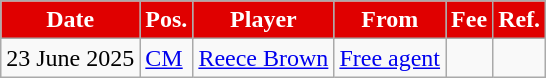<table class="wikitable plainrowheaders sortable">
<tr>
<th style="background:#E00000;color:#fff;">Date</th>
<th style="background:#E00000;color:#fff;">Pos.</th>
<th style="background:#E00000;color:#fff;">Player</th>
<th style="background:#E00000;color:#fff;">From</th>
<th style="background:#E00000;color:#fff;">Fee</th>
<th style="background:#E00000;color:#fff;">Ref.</th>
</tr>
<tr>
<td>23 June 2025</td>
<td><a href='#'>CM</a></td>
<td> <a href='#'>Reece Brown</a></td>
<td><a href='#'>Free agent</a></td>
<td></td>
<td></td>
</tr>
</table>
